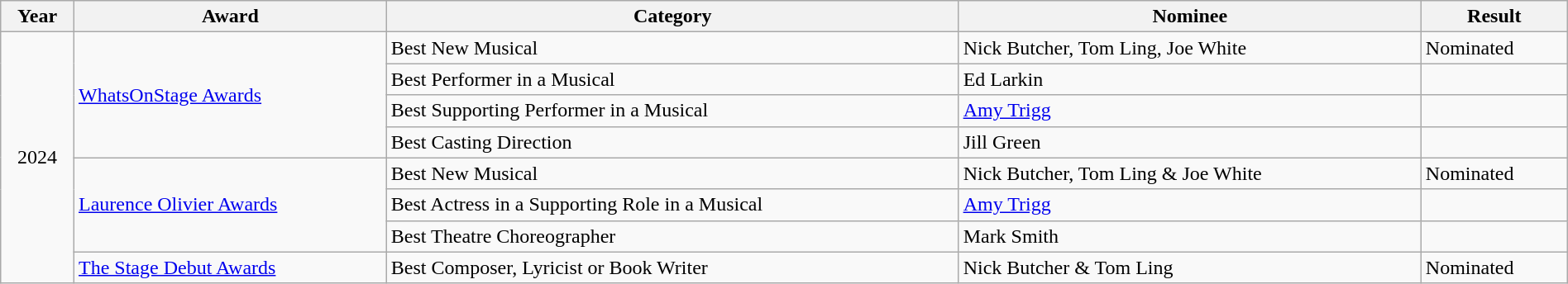<table class="wikitable" style="width:100%;">
<tr>
<th>Year</th>
<th><strong>Award</strong></th>
<th><strong>Category</strong></th>
<th><strong>Nominee</strong></th>
<th>Result</th>
</tr>
<tr>
<td rowspan="8" style="text-align:center;">2024</td>
<td rowspan="4"><a href='#'>WhatsOnStage Awards</a></td>
<td>Best New Musical</td>
<td Nick Butcher, Tom Ling, Joe White>Nick Butcher, Tom Ling, Joe White</td>
<td>Nominated</td>
</tr>
<tr>
<td>Best Performer in a Musical</td>
<td>Ed Larkin</td>
<td></td>
</tr>
<tr>
<td>Best Supporting Performer in a Musical</td>
<td><a href='#'>Amy Trigg</a></td>
<td></td>
</tr>
<tr>
<td>Best Casting Direction</td>
<td>Jill Green</td>
<td></td>
</tr>
<tr>
<td rowspan="3"><a href='#'>Laurence Olivier Awards</a></td>
<td>Best New Musical</td>
<td Nick Butcher, Tom Ling, Joe White>Nick Butcher, Tom Ling & Joe White</td>
<td>Nominated</td>
</tr>
<tr>
<td>Best Actress in a Supporting Role in a Musical</td>
<td><a href='#'>Amy Trigg</a></td>
<td></td>
</tr>
<tr>
<td>Best Theatre Choreographer</td>
<td>Mark Smith</td>
<td></td>
</tr>
<tr>
<td><a href='#'>The Stage Debut Awards</a></td>
<td>Best Composer, Lyricist or Book Writer</td>
<td>Nick Butcher & Tom Ling</td>
<td>Nominated</td>
</tr>
</table>
